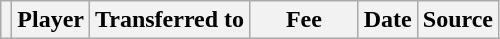<table class="wikitable plainrowheaders sortable">
<tr>
<th></th>
<th scope="col">Player</th>
<th>Transferred to</th>
<th style="width: 65px;">Fee</th>
<th scope="col">Date</th>
<th scope="col">Source</th>
</tr>
</table>
